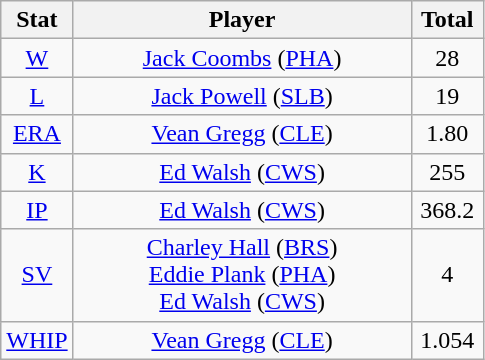<table class="wikitable" style="text-align:center;">
<tr>
<th style="width:15%;">Stat</th>
<th>Player</th>
<th style="width:15%;">Total</th>
</tr>
<tr>
<td><a href='#'>W</a></td>
<td><a href='#'>Jack Coombs</a> (<a href='#'>PHA</a>)</td>
<td>28</td>
</tr>
<tr>
<td><a href='#'>L</a></td>
<td><a href='#'>Jack Powell</a> (<a href='#'>SLB</a>)</td>
<td>19</td>
</tr>
<tr>
<td><a href='#'>ERA</a></td>
<td><a href='#'>Vean Gregg</a> (<a href='#'>CLE</a>)</td>
<td>1.80</td>
</tr>
<tr>
<td><a href='#'>K</a></td>
<td><a href='#'>Ed Walsh</a> (<a href='#'>CWS</a>)</td>
<td>255</td>
</tr>
<tr>
<td><a href='#'>IP</a></td>
<td><a href='#'>Ed Walsh</a> (<a href='#'>CWS</a>)</td>
<td>368.2</td>
</tr>
<tr>
<td><a href='#'>SV</a></td>
<td><a href='#'>Charley Hall</a> (<a href='#'>BRS</a>)<br><a href='#'>Eddie Plank</a> (<a href='#'>PHA</a>)<br><a href='#'>Ed Walsh</a> (<a href='#'>CWS</a>)</td>
<td>4</td>
</tr>
<tr>
<td><a href='#'>WHIP</a></td>
<td><a href='#'>Vean Gregg</a> (<a href='#'>CLE</a>)</td>
<td>1.054</td>
</tr>
</table>
